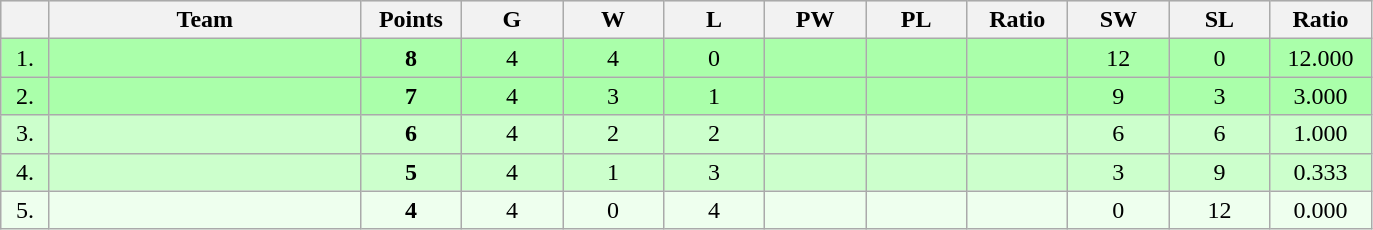<table class=wikitable style="text-align:center">
<tr style="background: #DCDCDC">
<th width="25"></th>
<th width="200">Team</th>
<th width="60">Points</th>
<th width="60">G</th>
<th width="60">W</th>
<th width="60">L</th>
<th width="60">PW</th>
<th width="60">PL</th>
<th width="60">Ratio</th>
<th width="60">SW</th>
<th width="60">SL</th>
<th width="60">Ratio</th>
</tr>
<tr style="background: #AAFFAA">
<td>1.</td>
<td align=left></td>
<td><strong>8</strong></td>
<td>4</td>
<td>4</td>
<td>0</td>
<td></td>
<td></td>
<td></td>
<td>12</td>
<td>0</td>
<td>12.000</td>
</tr>
<tr style="background: #AAFFAA">
<td>2.</td>
<td align=left></td>
<td><strong>7</strong></td>
<td>4</td>
<td>3</td>
<td>1</td>
<td></td>
<td></td>
<td></td>
<td>9</td>
<td>3</td>
<td>3.000</td>
</tr>
<tr style="background: #CCFFCC">
<td>3.</td>
<td align=left></td>
<td><strong>6</strong></td>
<td>4</td>
<td>2</td>
<td>2</td>
<td></td>
<td></td>
<td></td>
<td>6</td>
<td>6</td>
<td>1.000</td>
</tr>
<tr style="background: #CCFFCC">
<td>4.</td>
<td align=left></td>
<td><strong>5</strong></td>
<td>4</td>
<td>1</td>
<td>3</td>
<td></td>
<td></td>
<td></td>
<td>3</td>
<td>9</td>
<td>0.333</td>
</tr>
<tr style="background: #EEFFEE">
<td>5.</td>
<td align=left></td>
<td><strong>4</strong></td>
<td>4</td>
<td>0</td>
<td>4</td>
<td></td>
<td></td>
<td></td>
<td>0</td>
<td>12</td>
<td>0.000</td>
</tr>
</table>
